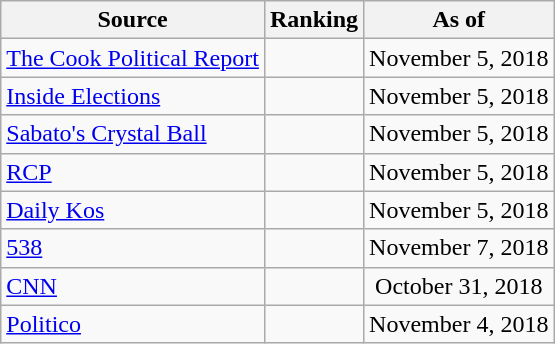<table class="wikitable" style="text-align:center">
<tr>
<th>Source</th>
<th>Ranking</th>
<th>As of</th>
</tr>
<tr>
<td align=left><a href='#'>The Cook Political Report</a></td>
<td></td>
<td>November 5, 2018</td>
</tr>
<tr>
<td align=left><a href='#'>Inside Elections</a></td>
<td></td>
<td>November 5, 2018</td>
</tr>
<tr>
<td align=left><a href='#'>Sabato's Crystal Ball</a></td>
<td></td>
<td>November 5, 2018</td>
</tr>
<tr>
<td align="left"><a href='#'>RCP</a></td>
<td></td>
<td>November 5, 2018</td>
</tr>
<tr>
<td align="left"><a href='#'>Daily Kos</a></td>
<td></td>
<td>November 5, 2018</td>
</tr>
<tr>
<td align="left"><a href='#'>538</a></td>
<td></td>
<td>November 7, 2018</td>
</tr>
<tr>
<td align="left"><a href='#'>CNN</a></td>
<td></td>
<td>October 31, 2018</td>
</tr>
<tr>
<td align="left"><a href='#'>Politico</a></td>
<td></td>
<td>November 4, 2018</td>
</tr>
</table>
